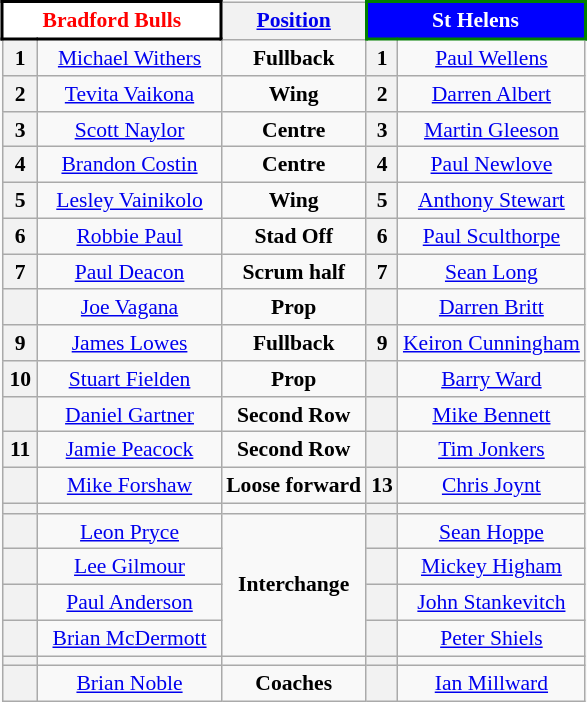<table class="wikitable" style="float:right; font-size:90%;">
<tr>
<th colspan="2"  style="width:138px; background:white; color:red; border:2px solid black;"><strong>Bradford Bulls</strong></th>
<th><a href='#'>Position</a></th>
<th colspan="2"  style="width:138px; background:blue; color:white; border:2px solid green;"><strong>St Helens</strong></th>
</tr>
<tr style="text-align:center;">
<th>1</th>
<td> <a href='#'>Michael Withers</a></td>
<td><strong>Fullback</strong></td>
<th>1</th>
<td> <a href='#'>Paul Wellens</a></td>
</tr>
<tr style="text-align:center;">
<th>2</th>
<td> <a href='#'>Tevita Vaikona</a></td>
<td><strong>Wing</strong></td>
<th>2</th>
<td> <a href='#'>Darren Albert</a></td>
</tr>
<tr style="text-align:center;">
<th>3</th>
<td> <a href='#'>Scott Naylor</a></td>
<td><strong>Centre</strong></td>
<th>3</th>
<td> <a href='#'>Martin Gleeson</a></td>
</tr>
<tr style="text-align:center;">
<th>4</th>
<td> <a href='#'>Brandon Costin</a></td>
<td><strong>Centre</strong></td>
<th>4</th>
<td> <a href='#'>Paul Newlove</a></td>
</tr>
<tr style="text-align:center;">
<th>5</th>
<td> <a href='#'>Lesley Vainikolo</a></td>
<td><strong>Wing</strong></td>
<th>5</th>
<td> <a href='#'>Anthony Stewart</a></td>
</tr>
<tr style="text-align:center;">
<th>6</th>
<td> <a href='#'>Robbie Paul</a></td>
<td><strong>Stad Off</strong></td>
<th>6</th>
<td> <a href='#'>Paul Sculthorpe</a></td>
</tr>
<tr style="text-align:center;">
<th>7</th>
<td> <a href='#'>Paul Deacon</a></td>
<td><strong>Scrum half</strong></td>
<th>7</th>
<td> <a href='#'>Sean Long</a></td>
</tr>
<tr style="text-align:center;">
<th></th>
<td> <a href='#'>Joe Vagana</a></td>
<td><strong>Prop</strong></td>
<th></th>
<td> <a href='#'>Darren Britt</a></td>
</tr>
<tr style="text-align:center;">
<th>9</th>
<td> <a href='#'>James Lowes</a></td>
<td><strong>Fullback</strong></td>
<th>9</th>
<td> <a href='#'>Keiron Cunningham</a></td>
</tr>
<tr style="text-align:center;">
<th>10</th>
<td> <a href='#'>Stuart Fielden</a></td>
<td><strong>Prop</strong></td>
<th></th>
<td> <a href='#'>Barry Ward</a></td>
</tr>
<tr style="text-align:center;">
<th></th>
<td> <a href='#'>Daniel Gartner</a></td>
<td><strong>Second Row</strong></td>
<th></th>
<td> <a href='#'>Mike Bennett</a></td>
</tr>
<tr style="text-align:center;">
<th>11</th>
<td> <a href='#'>Jamie Peacock</a></td>
<td><strong>Second Row</strong></td>
<th></th>
<td> <a href='#'>Tim Jonkers</a></td>
</tr>
<tr style="text-align:center;">
<th></th>
<td> <a href='#'>Mike Forshaw</a></td>
<td><strong>Loose forward</strong></td>
<th>13</th>
<td> <a href='#'>Chris Joynt</a></td>
</tr>
<tr style="text-align:center;">
<th></th>
<td></td>
<td></td>
<th></th>
<td></td>
</tr>
<tr style="text-align:center;">
<th></th>
<td> <a href='#'>Leon Pryce</a></td>
<td rowspan=4><strong>Interchange</strong></td>
<th></th>
<td> <a href='#'>Sean Hoppe</a></td>
</tr>
<tr style="text-align:center;">
<th></th>
<td> <a href='#'>Lee Gilmour</a></td>
<th></th>
<td> <a href='#'>Mickey Higham</a></td>
</tr>
<tr style="text-align:center;">
<th></th>
<td> <a href='#'>Paul Anderson</a></td>
<th></th>
<td> <a href='#'>John Stankevitch</a></td>
</tr>
<tr style="text-align:center;">
<th></th>
<td> <a href='#'>Brian McDermott</a></td>
<th></th>
<td> <a href='#'>Peter Shiels</a></td>
</tr>
<tr style="text-align:center;">
<th></th>
<td></td>
<td></td>
<th></th>
<td></td>
</tr>
<tr style="text-align:center;">
<th></th>
<td> <a href='#'>Brian Noble</a></td>
<td><strong>Coaches</strong></td>
<th></th>
<td> <a href='#'>Ian Millward</a></td>
</tr>
</table>
